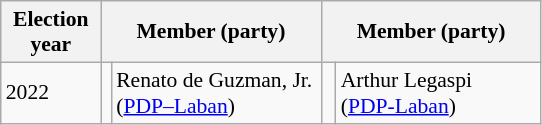<table class=wikitable style="font-size:90%">
<tr>
<th width=60px>Election<br>year</th>
<th colspan=2 width=140px>Member (party)</th>
<th colspan=2 width=140px>Member (party)</th>
</tr>
<tr>
<td>2022</td>
<td bgcolor=></td>
<td>Renato de Guzman, Jr.<br>(<a href='#'>PDP–Laban</a>)</td>
<td bgcolor=></td>
<td>Arthur Legaspi<br>(<a href='#'>PDP-Laban</a>)</td>
</tr>
</table>
